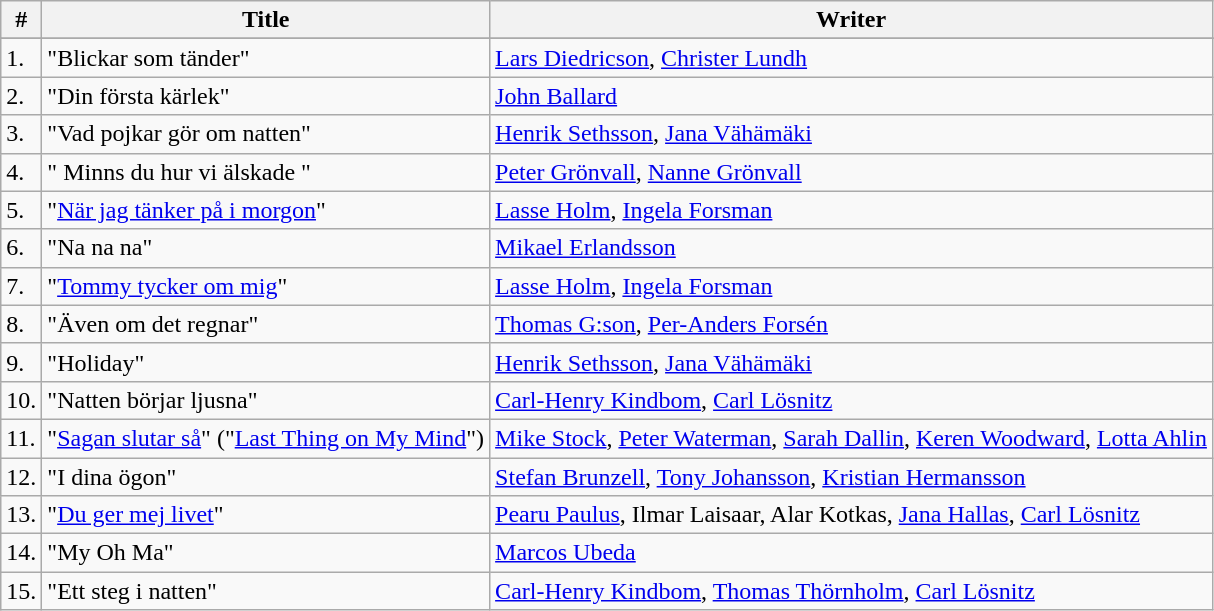<table class="wikitable">
<tr>
<th>#</th>
<th>Title</th>
<th>Writer</th>
</tr>
<tr bgcolor="#ebf5ff">
</tr>
<tr>
<td>1.</td>
<td>"Blickar som tänder"</td>
<td><a href='#'>Lars Diedricson</a>, <a href='#'>Christer Lundh</a></td>
</tr>
<tr>
<td>2.</td>
<td>"Din första kärlek"</td>
<td><a href='#'>John Ballard</a></td>
</tr>
<tr>
<td>3.</td>
<td>"Vad pojkar gör om natten"</td>
<td><a href='#'>Henrik Sethsson</a>, <a href='#'>Jana Vähämäki</a></td>
</tr>
<tr>
<td>4.</td>
<td>" Minns du hur vi älskade "</td>
<td><a href='#'>Peter Grönvall</a>, <a href='#'>Nanne Grönvall</a></td>
</tr>
<tr>
<td>5.</td>
<td>"<a href='#'>När jag tänker på i morgon</a>"</td>
<td><a href='#'>Lasse Holm</a>, <a href='#'>Ingela Forsman</a></td>
</tr>
<tr>
<td>6.</td>
<td>"Na na na"</td>
<td><a href='#'>Mikael Erlandsson</a></td>
</tr>
<tr>
<td>7.</td>
<td>"<a href='#'>Tommy tycker om mig</a>"</td>
<td><a href='#'>Lasse Holm</a>, <a href='#'>Ingela Forsman</a></td>
</tr>
<tr>
<td>8.</td>
<td>"Även om det regnar"</td>
<td><a href='#'>Thomas G:son</a>, <a href='#'>Per-Anders Forsén</a></td>
</tr>
<tr>
<td>9.</td>
<td>"Holiday"</td>
<td><a href='#'>Henrik Sethsson</a>, <a href='#'>Jana Vähämäki</a></td>
</tr>
<tr>
<td>10.</td>
<td>"Natten börjar ljusna"</td>
<td><a href='#'>Carl-Henry Kindbom</a>, <a href='#'>Carl Lösnitz</a></td>
</tr>
<tr>
<td>11.</td>
<td>"<a href='#'>Sagan slutar så</a>" ("<a href='#'>Last Thing on My Mind</a>")</td>
<td><a href='#'>Mike Stock</a>, <a href='#'>Peter Waterman</a>, <a href='#'>Sarah Dallin</a>, <a href='#'>Keren Woodward</a>, <a href='#'>Lotta Ahlin</a></td>
</tr>
<tr>
<td>12.</td>
<td>"I dina ögon"</td>
<td><a href='#'>Stefan Brunzell</a>, <a href='#'>Tony Johansson</a>, <a href='#'>Kristian Hermansson</a></td>
</tr>
<tr>
<td>13.</td>
<td>"<a href='#'>Du ger mej livet</a>"</td>
<td><a href='#'>Pearu Paulus</a>, Ilmar Laisaar, Alar Kotkas, <a href='#'>Jana Hallas</a>, <a href='#'>Carl Lösnitz</a></td>
</tr>
<tr>
<td>14.</td>
<td>"My Oh Ma"</td>
<td><a href='#'>Marcos Ubeda</a></td>
</tr>
<tr>
<td>15.</td>
<td>"Ett steg i natten"</td>
<td><a href='#'>Carl-Henry Kindbom</a>, <a href='#'>Thomas Thörnholm</a>, <a href='#'>Carl Lösnitz</a></td>
</tr>
</table>
